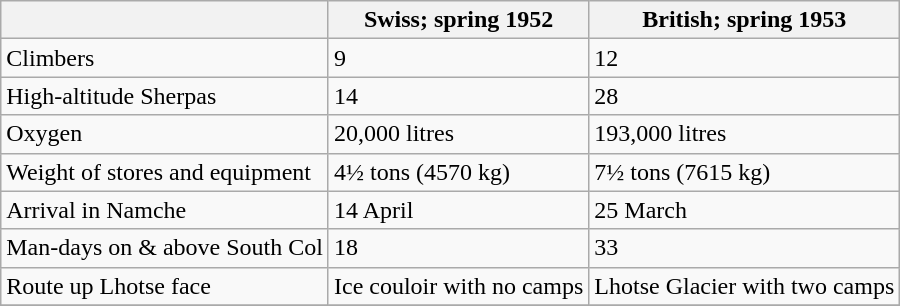<table class="wikitable">
<tr>
<th></th>
<th>Swiss; spring 1952</th>
<th>British; spring 1953</th>
</tr>
<tr>
<td>Climbers</td>
<td>9</td>
<td>12</td>
</tr>
<tr>
<td>High-altitude Sherpas</td>
<td>14</td>
<td>28</td>
</tr>
<tr>
<td>Oxygen</td>
<td>20,000 litres</td>
<td>193,000 litres</td>
</tr>
<tr>
<td>Weight of stores and equipment</td>
<td>4½ tons (4570 kg)</td>
<td>7½ tons (7615 kg)</td>
</tr>
<tr>
<td>Arrival in Namche</td>
<td>14 April</td>
<td>25 March</td>
</tr>
<tr>
<td>Man-days on & above South Col</td>
<td>18</td>
<td>33</td>
</tr>
<tr>
<td>Route up Lhotse face</td>
<td>Ice couloir with no camps</td>
<td>Lhotse Glacier with two camps</td>
</tr>
<tr>
</tr>
</table>
